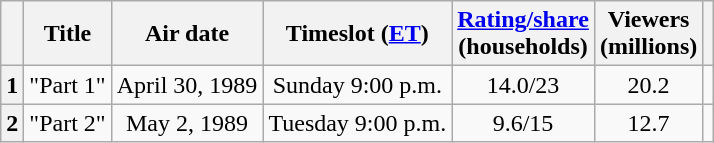<table class="wikitable sortable plainrowheaders" style="text-align: center;">
<tr>
<th scope="col"></th>
<th scope="col">Title</th>
<th scope="col">Air date</th>
<th scope="col">Timeslot (<a href='#'>ET</a>)</th>
<th scope="col"><a href='#'>Rating/share</a><br>(households)</th>
<th scope="col">Viewers<br>(millions)</th>
<th scope="col" class="unsortable"></th>
</tr>
<tr>
<th scope="row" style="text-align: center;">1</th>
<td>"Part 1"</td>
<td>April 30, 1989</td>
<td>Sunday 9:00 p.m.</td>
<td>14.0/23</td>
<td>20.2</td>
<td></td>
</tr>
<tr>
<th scope="row" style="text-align: center;">2</th>
<td>"Part 2"</td>
<td>May 2, 1989</td>
<td>Tuesday 9:00 p.m.</td>
<td>9.6/15</td>
<td>12.7</td>
<td></td>
</tr>
</table>
